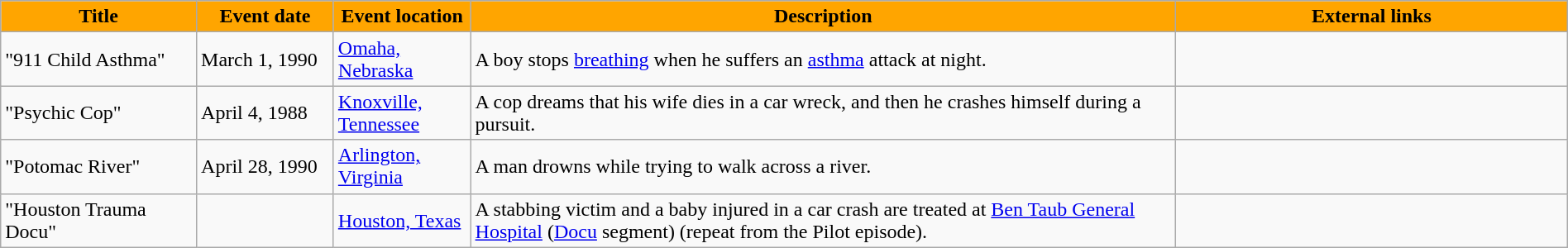<table class="wikitable" style="width: 100%;">
<tr>
<th style="background: #FFA500; color: #000000; width: 10%;">Title</th>
<th style="background: #FFA500; color: #000000; width: 7%;">Event date</th>
<th style="background: #FFA500; color: #000000; width: 7%;">Event location</th>
<th style="background: #FFA500; color: #000000; width: 36%;">Description</th>
<th style="background: #FFA500; color: #000000; width: 20%;">External links</th>
</tr>
<tr>
<td>"911 Child Asthma"</td>
<td>March 1, 1990</td>
<td><a href='#'>Omaha, Nebraska</a></td>
<td>A boy stops <a href='#'>breathing</a> when he suffers an <a href='#'>asthma</a> attack at night.</td>
<td></td>
</tr>
<tr>
<td>"Psychic Cop"</td>
<td>April 4, 1988</td>
<td><a href='#'>Knoxville, Tennessee</a></td>
<td>A cop dreams that his wife dies in a car wreck, and then he crashes himself during a pursuit.</td>
<td></td>
</tr>
<tr>
<td>"Potomac River"</td>
<td>April 28, 1990</td>
<td><a href='#'>Arlington, Virginia</a></td>
<td>A man drowns while trying to walk across a river.</td>
<td></td>
</tr>
<tr>
<td>"Houston Trauma Docu"</td>
<td></td>
<td><a href='#'>Houston, Texas</a></td>
<td>A stabbing victim and a baby injured in a car crash are treated at <a href='#'>Ben Taub General Hospital</a> (<a href='#'>Docu</a> segment) (repeat from the Pilot episode).</td>
<td></td>
</tr>
</table>
